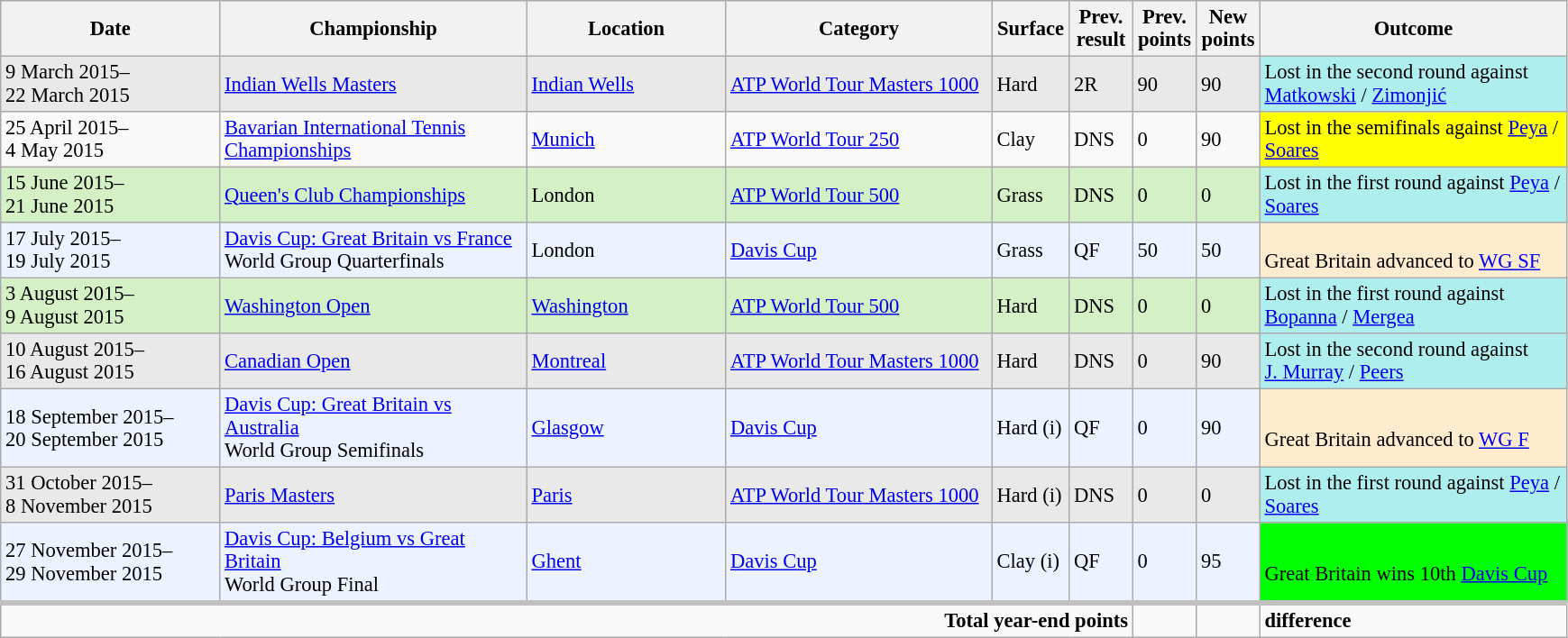<table class="wikitable" style=font-size:94%>
<tr style="background:#D4F1C5;">
<th width=155>Date</th>
<th width=220>Championship</th>
<th width=140>Location</th>
<th width=190>Category</th>
<th width=50>Surface</th>
<th width=40>Prev. result</th>
<th width=40>Prev. points</th>
<th width=40>New points</th>
<th width=220>Outcome</th>
</tr>
<tr style="background:#E9E9E9;">
<td>9 March 2015–<br>22 March 2015</td>
<td><a href='#'>Indian Wells Masters</a></td>
<td><a href='#'>Indian Wells</a></td>
<td><a href='#'>ATP World Tour Masters 1000</a></td>
<td>Hard</td>
<td>2R</td>
<td>90</td>
<td>90</td>
<td style="background:#afeeee;">Lost in the second round against <a href='#'>Matkowski</a> /  <a href='#'>Zimonjić</a></td>
</tr>
<tr>
<td>25 April 2015–<br>4 May 2015</td>
<td><a href='#'>Bavarian International Tennis Championships</a></td>
<td><a href='#'>Munich</a></td>
<td><a href='#'>ATP World Tour 250</a></td>
<td>Clay</td>
<td>DNS</td>
<td>0</td>
<td>90</td>
<td style="background:yellow;">Lost in the semifinals against <a href='#'>Peya</a> / <a href='#'>Soares</a></td>
</tr>
<tr style="background:#D4F1C5;">
<td>15 June 2015–<br>21 June 2015</td>
<td><a href='#'>Queen's Club Championships</a></td>
<td>London</td>
<td><a href='#'>ATP World Tour 500</a></td>
<td>Grass</td>
<td>DNS</td>
<td>0</td>
<td>0</td>
<td style="background:#afeeee;">Lost in the first round against <a href='#'>Peya</a> / <a href='#'>Soares</a></td>
</tr>
<tr style="background:#ECF2FF;">
<td>17 July 2015–<br>19 July 2015</td>
<td><a href='#'>Davis Cup: Great Britain vs France</a><br>World Group Quarterfinals</td>
<td>London</td>
<td><a href='#'>Davis Cup</a></td>
<td>Grass</td>
<td>QF</td>
<td>50</td>
<td>50</td>
<td bgcolor=ffebcd><br>Great Britain advanced to <a href='#'>WG SF</a></td>
</tr>
<tr style="background:#D4F1C5;">
<td>3 August 2015–<br>9 August 2015</td>
<td><a href='#'>Washington Open</a></td>
<td><a href='#'>Washington</a></td>
<td><a href='#'>ATP World Tour 500</a></td>
<td>Hard</td>
<td>DNS</td>
<td>0</td>
<td>0</td>
<td style="background:#afeeee;">Lost in the first round against <a href='#'>Bopanna</a> / <a href='#'>Mergea</a></td>
</tr>
<tr style="background:#E9E9E9;">
<td>10 August 2015–<br>16 August 2015</td>
<td><a href='#'>Canadian Open</a></td>
<td><a href='#'>Montreal</a></td>
<td><a href='#'>ATP World Tour Masters 1000</a></td>
<td>Hard</td>
<td>DNS</td>
<td>0</td>
<td>90</td>
<td style="background:#afeeee;">Lost in the second round against <a href='#'>J. Murray</a> / <a href='#'>Peers</a></td>
</tr>
<tr style="background:#ECF2FF;">
<td>18 September 2015–<br>20 September 2015</td>
<td><a href='#'>Davis Cup: Great Britain vs Australia</a><br>World Group Semifinals</td>
<td><a href='#'>Glasgow</a></td>
<td><a href='#'>Davis Cup</a></td>
<td>Hard (i)</td>
<td>QF</td>
<td>0</td>
<td>90</td>
<td bgcolor=ffebcd><br>Great Britain advanced to <a href='#'>WG F</a></td>
</tr>
<tr style="background:#E9E9E9;">
<td>31 October 2015–<br>8 November 2015</td>
<td><a href='#'>Paris Masters</a></td>
<td><a href='#'>Paris</a></td>
<td><a href='#'>ATP World Tour Masters 1000</a></td>
<td>Hard (i)</td>
<td>DNS</td>
<td>0</td>
<td>0</td>
<td style="background:#afeeee;">Lost in the first round against <a href='#'>Peya</a> / <a href='#'>Soares</a></td>
</tr>
<tr style="background:#ECF2FF;">
<td>27 November 2015–<br>29 November 2015</td>
<td><a href='#'>Davis Cup: Belgium vs Great Britain</a><br>World Group Final</td>
<td><a href='#'>Ghent</a></td>
<td><a href='#'>Davis Cup</a></td>
<td>Clay (i)</td>
<td>QF</td>
<td>0</td>
<td>95</td>
<td bgcolor=lime><br>Great Britain wins 10th <a href='#'>Davis Cup</a></td>
</tr>
<tr style="border-top:4px solid silver;">
<td colspan=6 align=right><strong>Total year-end points</strong></td>
<td></td>
<td></td>
<td>  <strong>difference</strong></td>
</tr>
</table>
